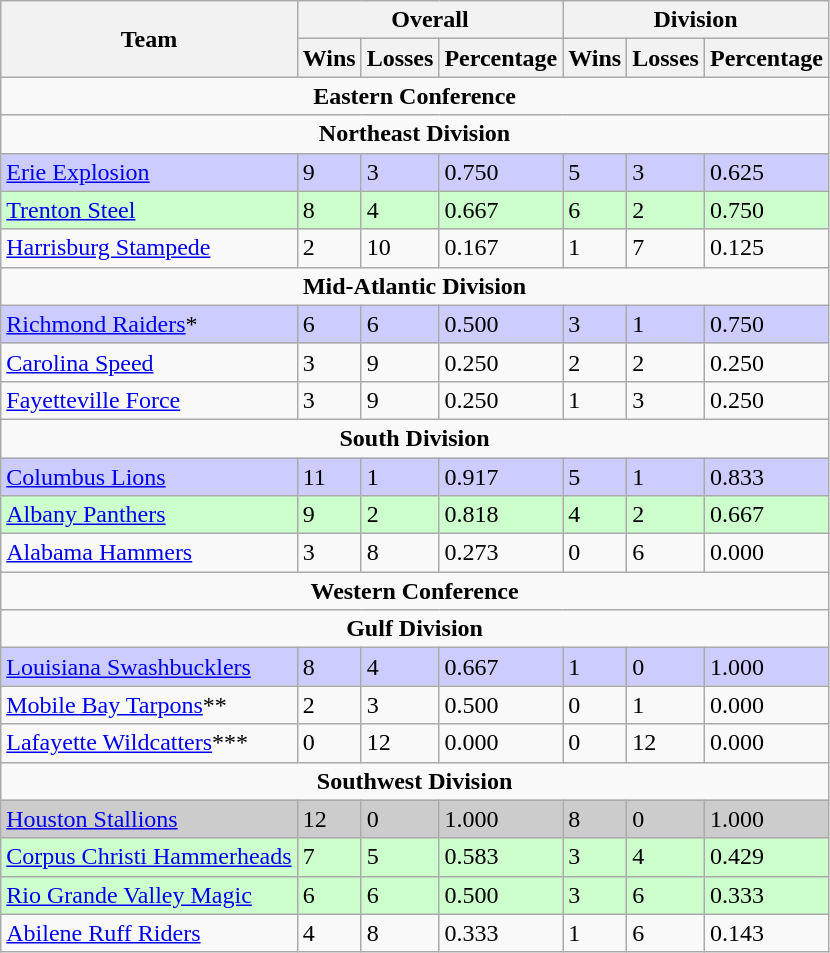<table class="wikitable">
<tr>
<th rowspan="2" align="center">Team</th>
<th colspan="3" align="center">Overall</th>
<th colspan="3" align="center">Division</th>
</tr>
<tr>
<th>Wins</th>
<th>Losses</th>
<th>Percentage</th>
<th>Wins</th>
<th>Losses</th>
<th>Percentage</th>
</tr>
<tr>
<td colspan="7" align="center"><strong>Eastern Conference</strong></td>
</tr>
<tr>
<td colspan="7" align="center"><strong>Northeast Division</strong></td>
</tr>
<tr bgcolor=#ccccff>
<td><a href='#'>Erie Explosion</a></td>
<td>9</td>
<td>3</td>
<td>0.750</td>
<td>5</td>
<td>3</td>
<td>0.625</td>
</tr>
<tr bgcolor=#ccffcc>
<td><a href='#'>Trenton Steel</a></td>
<td>8</td>
<td>4</td>
<td>0.667</td>
<td>6</td>
<td>2</td>
<td>0.750</td>
</tr>
<tr>
<td><a href='#'>Harrisburg Stampede</a></td>
<td>2</td>
<td>10</td>
<td>0.167</td>
<td>1</td>
<td>7</td>
<td>0.125</td>
</tr>
<tr>
<td colspan="7" align="center"><strong>Mid-Atlantic Division</strong></td>
</tr>
<tr bgcolor=#ccccff>
<td><a href='#'>Richmond Raiders</a>*</td>
<td>6</td>
<td>6</td>
<td>0.500</td>
<td>3</td>
<td>1</td>
<td>0.750</td>
</tr>
<tr>
<td><a href='#'>Carolina Speed</a></td>
<td>3</td>
<td>9</td>
<td>0.250</td>
<td>2</td>
<td>2</td>
<td>0.250</td>
</tr>
<tr>
<td><a href='#'>Fayetteville Force</a></td>
<td>3</td>
<td>9</td>
<td>0.250</td>
<td>1</td>
<td>3</td>
<td>0.250</td>
</tr>
<tr>
<td colspan="7" align="center"><strong>South Division</strong></td>
</tr>
<tr bgcolor=#ccccff>
<td><a href='#'>Columbus Lions</a></td>
<td>11</td>
<td>1</td>
<td>0.917</td>
<td>5</td>
<td>1</td>
<td>0.833</td>
</tr>
<tr bgcolor=#ccffcc>
<td><a href='#'>Albany Panthers</a></td>
<td>9</td>
<td>2</td>
<td>0.818</td>
<td>4</td>
<td>2</td>
<td>0.667</td>
</tr>
<tr>
<td><a href='#'>Alabama Hammers</a></td>
<td>3</td>
<td>8</td>
<td>0.273</td>
<td>0</td>
<td>6</td>
<td>0.000</td>
</tr>
<tr>
<td colspan="7" align="center"><strong>Western Conference</strong></td>
</tr>
<tr>
<td colspan="7" align="center"><strong>Gulf Division</strong></td>
</tr>
<tr bgcolor=#ccccff>
<td><a href='#'>Louisiana Swashbucklers</a></td>
<td>8</td>
<td>4</td>
<td>0.667</td>
<td>1</td>
<td>0</td>
<td>1.000</td>
</tr>
<tr>
<td><a href='#'>Mobile Bay Tarpons</a>**</td>
<td>2</td>
<td>3</td>
<td>0.500</td>
<td>0</td>
<td>1</td>
<td>0.000</td>
</tr>
<tr>
<td><a href='#'>Lafayette Wildcatters</a>***</td>
<td>0</td>
<td>12</td>
<td>0.000</td>
<td>0</td>
<td>12</td>
<td>0.000</td>
</tr>
<tr>
<td colspan="7" align="center"><strong>Southwest Division</strong></td>
</tr>
<tr bgcolor=#cccccc>
<td><a href='#'>Houston Stallions</a></td>
<td>12</td>
<td>0</td>
<td>1.000</td>
<td>8</td>
<td>0</td>
<td>1.000</td>
</tr>
<tr bgcolor=#ccffcc>
<td><a href='#'>Corpus Christi Hammerheads</a></td>
<td>7</td>
<td>5</td>
<td>0.583</td>
<td>3</td>
<td>4</td>
<td>0.429</td>
</tr>
<tr bgcolor=#ccffcc>
<td><a href='#'>Rio Grande Valley Magic</a></td>
<td>6</td>
<td>6</td>
<td>0.500</td>
<td>3</td>
<td>6</td>
<td>0.333</td>
</tr>
<tr>
<td><a href='#'>Abilene Ruff Riders</a></td>
<td>4</td>
<td>8</td>
<td>0.333</td>
<td>1</td>
<td>6</td>
<td>0.143</td>
</tr>
</table>
